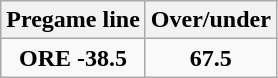<table class="wikitable">
<tr align="center">
<th style=>Pregame line</th>
<th style=>Over/under</th>
</tr>
<tr align="center">
<td><strong>ORE -38.5</strong></td>
<td><strong>67.5</strong></td>
</tr>
</table>
